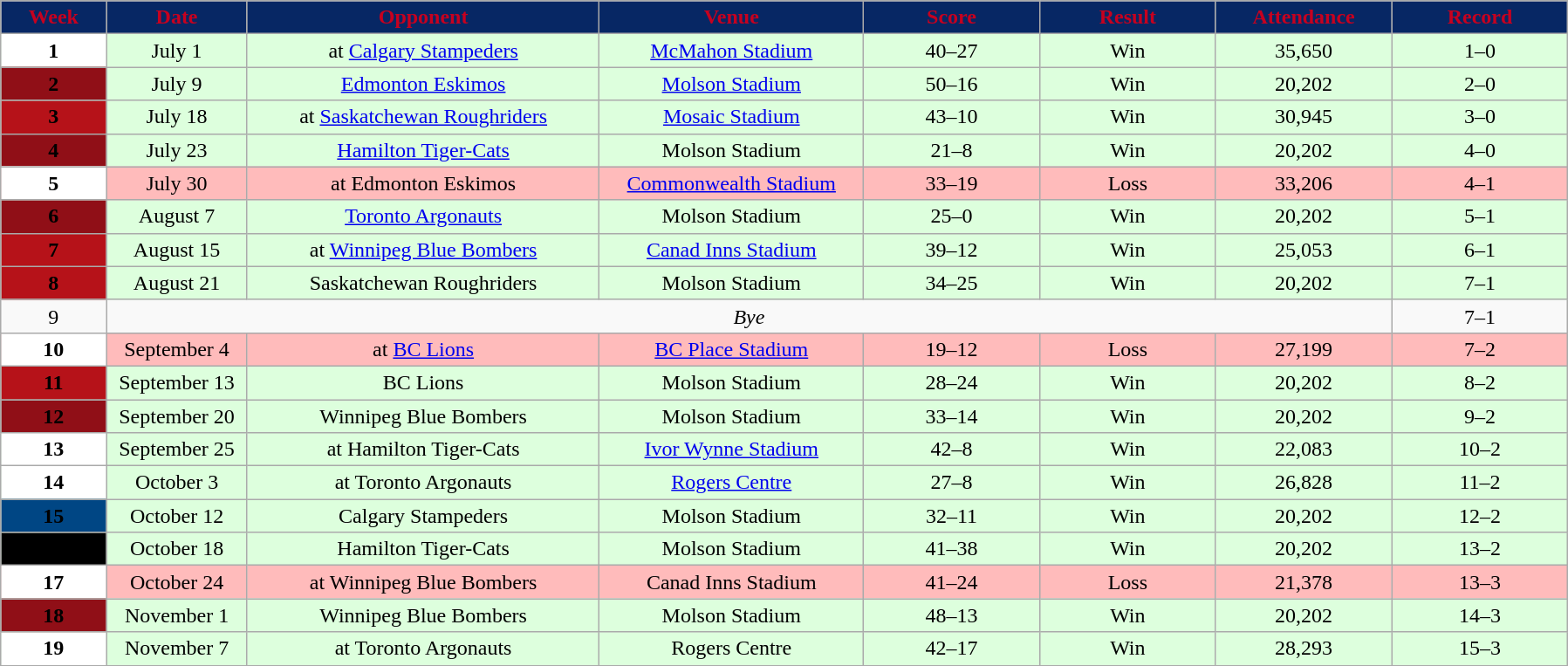<table class="wikitable sortable sortable" style="font-size: 100%; text-align: center;">
<tr>
<th style="background:#072764;color:#c6011f;" width="6%">Week</th>
<th style="background:#072764;color:#c6011f;" width="8%">Date</th>
<th style="background:#072764;color:#c6011f;" width="20%">Opponent</th>
<th style="background:#072764;color:#c6011f;" width="15%">Venue</th>
<th style="background:#072764;color:#c6011f;" width="10%">Score</th>
<th style="background:#072764;color:#c6011f;" width="10%">Result</th>
<th style="background:#072764;color:#c6011f;" width="10%">Attendance</th>
<th style="background:#072764;color:#c6011f;" width="10%">Record</th>
</tr>
<tr bgcolor="#ddffdd">
<td style="text-align:center; background:white;"><span><strong>1</strong></span></td>
<td>July 1</td>
<td>at <a href='#'>Calgary Stampeders</a></td>
<td><a href='#'>McMahon Stadium</a></td>
<td>40–27</td>
<td>Win</td>
<td>35,650</td>
<td>1–0</td>
</tr>
<tr bgcolor="#ddffdd">
<td style="text-align:center; background:#900F17;"><span><strong>2</strong></span></td>
<td>July 9</td>
<td><a href='#'>Edmonton Eskimos</a></td>
<td><a href='#'>Molson Stadium</a></td>
<td>50–16</td>
<td>Win</td>
<td>20,202</td>
<td>2–0</td>
</tr>
<tr bgcolor="#ddffdd">
<td style="text-align:center; background:#B61219;"><span><strong>3</strong></span></td>
<td>July 18</td>
<td>at <a href='#'>Saskatchewan Roughriders</a></td>
<td><a href='#'>Mosaic Stadium</a></td>
<td>43–10</td>
<td>Win</td>
<td>30,945</td>
<td>3–0</td>
</tr>
<tr bgcolor="#ddffdd">
<td style="text-align:center; background:#900F17;"><span><strong>4</strong></span></td>
<td>July 23</td>
<td><a href='#'>Hamilton Tiger-Cats</a></td>
<td>Molson Stadium</td>
<td>21–8</td>
<td>Win</td>
<td>20,202</td>
<td>4–0</td>
</tr>
<tr bgcolor="#ffbbbb">
<td style="text-align:center; background:white;"><span><strong>5</strong></span></td>
<td>July 30</td>
<td>at Edmonton Eskimos</td>
<td><a href='#'>Commonwealth Stadium</a></td>
<td>33–19</td>
<td>Loss</td>
<td>33,206</td>
<td>4–1</td>
</tr>
<tr bgcolor="#ddffdd">
<td style="text-align:center; background:#900F17;"><span><strong>6</strong></span></td>
<td>August 7</td>
<td><a href='#'>Toronto Argonauts</a></td>
<td>Molson Stadium</td>
<td>25–0</td>
<td>Win</td>
<td>20,202</td>
<td>5–1</td>
</tr>
<tr bgcolor="#ddffdd">
<td style="text-align:center; background:#B61219;"><span><strong>7</strong></span></td>
<td>August 15</td>
<td>at <a href='#'>Winnipeg Blue Bombers</a></td>
<td><a href='#'>Canad Inns Stadium</a></td>
<td>39–12</td>
<td>Win</td>
<td>25,053</td>
<td>6–1</td>
</tr>
<tr bgcolor="#ddffdd">
<td style="text-align:center; background:#B61219;"><span><strong>8</strong></span></td>
<td>August 21</td>
<td>Saskatchewan Roughriders</td>
<td>Molson Stadium</td>
<td>34–25</td>
<td>Win</td>
<td>20,202</td>
<td>7–1</td>
</tr>
<tr>
<td>9</td>
<td colspan=6 align="center"><em>Bye</em></td>
<td>7–1</td>
</tr>
<tr bgcolor="#ffbbbb">
<td style="text-align:center; background:white;"><span><strong>10</strong></span></td>
<td>September 4</td>
<td>at <a href='#'>BC Lions</a></td>
<td><a href='#'>BC Place Stadium</a></td>
<td>19–12</td>
<td>Loss</td>
<td>27,199</td>
<td>7–2</td>
</tr>
<tr bgcolor="#ddffdd">
<td style="text-align:center; background:#B61219;"><span><strong>11</strong></span></td>
<td>September 13</td>
<td>BC Lions</td>
<td>Molson Stadium</td>
<td>28–24</td>
<td>Win</td>
<td>20,202</td>
<td>8–2</td>
</tr>
<tr bgcolor="#ddffdd">
<td style="text-align:center; background:#900F17;"><span><strong>12</strong></span></td>
<td>September 20</td>
<td>Winnipeg Blue Bombers</td>
<td>Molson Stadium</td>
<td>33–14</td>
<td>Win</td>
<td>20,202</td>
<td>9–2</td>
</tr>
<tr bgcolor="#ddffdd">
<td style="text-align:center; background:white;"><span><strong>13</strong></span></td>
<td>September 25</td>
<td>at Hamilton Tiger-Cats</td>
<td><a href='#'>Ivor Wynne Stadium</a></td>
<td>42–8</td>
<td>Win</td>
<td>22,083</td>
<td>10–2</td>
</tr>
<tr bgcolor="#ddffdd">
<td style="text-align:center; background:white;"><span><strong>14</strong></span></td>
<td>October 3</td>
<td>at Toronto Argonauts</td>
<td><a href='#'>Rogers Centre</a></td>
<td>27–8</td>
<td>Win</td>
<td>26,828</td>
<td>11–2</td>
</tr>
<tr bgcolor="#ddffdd">
<td style="text-align:center; background:#004684;"><span><strong>15</strong></span></td>
<td>October 12</td>
<td>Calgary Stampeders</td>
<td>Molson Stadium</td>
<td>32–11</td>
<td>Win</td>
<td>20,202</td>
<td>12–2</td>
</tr>
<tr bgcolor="#ddffdd">
<td style="text-align:center; background:black;"><span><strong>16</strong></span></td>
<td>October 18</td>
<td>Hamilton Tiger-Cats</td>
<td>Molson Stadium</td>
<td>41–38</td>
<td>Win</td>
<td>20,202</td>
<td>13–2</td>
</tr>
<tr bgcolor="#ffbbbb">
<td style="text-align:center; background:white;"><span><strong>17</strong></span></td>
<td>October 24</td>
<td>at Winnipeg Blue Bombers</td>
<td>Canad Inns Stadium</td>
<td>41–24</td>
<td>Loss</td>
<td>21,378</td>
<td>13–3</td>
</tr>
<tr bgcolor="#ddffdd">
<td style="text-align:center; background:#900F17;"><span><strong>18</strong></span></td>
<td>November 1</td>
<td>Winnipeg Blue Bombers</td>
<td>Molson Stadium</td>
<td>48–13</td>
<td>Win</td>
<td>20,202</td>
<td>14–3</td>
</tr>
<tr bgcolor="#ddffdd">
<td style="text-align:center; background:white;"><span><strong>19</strong></span></td>
<td>November 7</td>
<td>at Toronto Argonauts</td>
<td>Rogers Centre</td>
<td>42–17</td>
<td>Win</td>
<td>28,293</td>
<td>15–3</td>
</tr>
<tr>
</tr>
</table>
